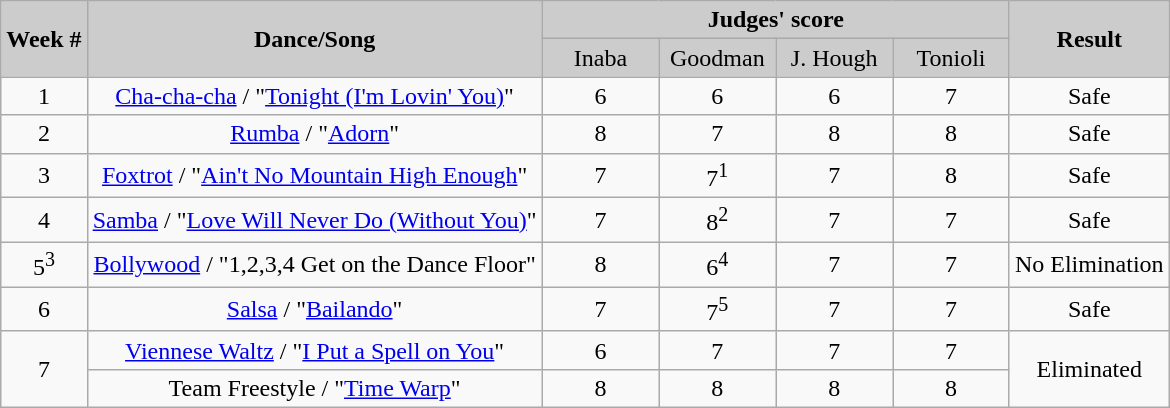<table class="wikitable" style="text-align:center">
<tr>
<th rowspan="2" style="background:#ccc;">Week #</th>
<th rowspan="2" style="background:#ccc;">Dance/Song</th>
<th colspan="4" style="background:#ccc;">Judges' score</th>
<th rowspan="2" style="background:#ccc;">Result</th>
</tr>
<tr style="background:#ccc;">
<td style="width:10%;">Inaba</td>
<td style="width:10%;">Goodman</td>
<td style="width:10%;">J. Hough</td>
<td style="width:10%;">Tonioli</td>
</tr>
<tr>
<td>1</td>
<td><a href='#'>Cha-cha-cha</a> / "<a href='#'>Tonight (I'm Lovin' You)</a>"</td>
<td>6</td>
<td>6</td>
<td>6</td>
<td>7</td>
<td>Safe</td>
</tr>
<tr>
<td>2</td>
<td><a href='#'>Rumba</a> / "<a href='#'>Adorn</a>"</td>
<td>8</td>
<td>7</td>
<td>8</td>
<td>8</td>
<td>Safe</td>
</tr>
<tr>
<td>3</td>
<td><a href='#'>Foxtrot</a> / "<a href='#'>Ain't No Mountain High Enough</a>"</td>
<td>7</td>
<td>7<sup>1</sup></td>
<td>7</td>
<td>8</td>
<td>Safe</td>
</tr>
<tr>
<td>4</td>
<td><a href='#'>Samba</a> / "<a href='#'>Love Will Never Do (Without You)</a>"</td>
<td>7</td>
<td>8<sup>2</sup></td>
<td>7</td>
<td>7</td>
<td>Safe</td>
</tr>
<tr>
<td>5<sup>3</sup></td>
<td><a href='#'>Bollywood</a> / "1,2,3,4 Get on the Dance Floor"</td>
<td>8</td>
<td>6<sup>4</sup></td>
<td>7</td>
<td>7</td>
<td>No Elimination</td>
</tr>
<tr>
<td>6</td>
<td><a href='#'>Salsa</a> / "<a href='#'>Bailando</a>"</td>
<td>7</td>
<td>7<sup>5</sup></td>
<td>7</td>
<td>7</td>
<td>Safe</td>
</tr>
<tr>
<td rowspan="2">7</td>
<td><a href='#'>Viennese Waltz</a> / "<a href='#'>I Put a Spell on You</a>"</td>
<td>6</td>
<td>7</td>
<td>7</td>
<td>7</td>
<td rowspan="2">Eliminated</td>
</tr>
<tr>
<td>Team Freestyle / "<a href='#'>Time Warp</a>"</td>
<td>8</td>
<td>8</td>
<td>8</td>
<td>8</td>
</tr>
</table>
